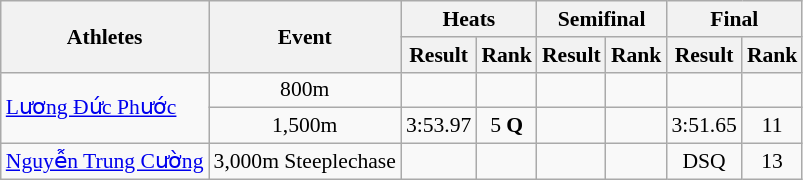<table class=wikitable style="text-align:center; font-size:90%">
<tr>
<th rowspan=2>Athletes</th>
<th rowspan=2>Event</th>
<th colspan=2>Heats</th>
<th colspan=2>Semifinal</th>
<th colspan=2>Final</th>
</tr>
<tr>
<th>Result</th>
<th>Rank</th>
<th>Result</th>
<th>Rank</th>
<th>Result</th>
<th>Rank</th>
</tr>
<tr>
<td rowspan="2" align="left"><a href='#'>Lương Đức Phước</a></td>
<td>800m</td>
<td></td>
<td></td>
<td></td>
<td></td>
<td></td>
<td></td>
</tr>
<tr>
<td>1,500m</td>
<td>3:53.97</td>
<td>5 <strong>Q</strong></td>
<td></td>
<td></td>
<td>3:51.65</td>
<td>11</td>
</tr>
<tr>
<td align="left"><a href='#'>Nguyễn Trung Cường</a></td>
<td>3,000m Steeplechase</td>
<td></td>
<td></td>
<td></td>
<td></td>
<td>DSQ</td>
<td>13</td>
</tr>
</table>
